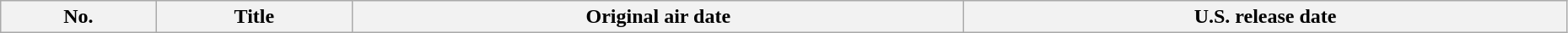<table class="wikitable" width="98%">
<tr>
<th>No.</th>
<th>Title</th>
<th>Original air date</th>
<th>U.S. release date<br>






































</th>
</tr>
</table>
